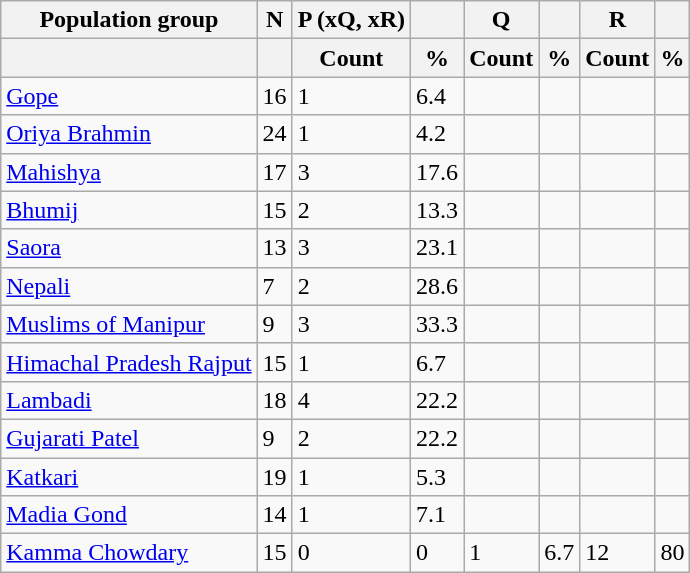<table class="wikitable">
<tr>
<th>Population group</th>
<th>N</th>
<th>P (xQ, xR)</th>
<th></th>
<th>Q</th>
<th></th>
<th>R</th>
<th></th>
</tr>
<tr>
<th></th>
<th></th>
<th>Count</th>
<th>%</th>
<th>Count</th>
<th>%</th>
<th>Count</th>
<th>%</th>
</tr>
<tr>
<td><a href='#'>Gope</a></td>
<td>16</td>
<td>1</td>
<td>6.4</td>
<td></td>
<td></td>
<td></td>
<td></td>
</tr>
<tr>
<td><a href='#'>Oriya Brahmin</a></td>
<td>24</td>
<td>1</td>
<td>4.2</td>
<td></td>
<td></td>
<td></td>
<td></td>
</tr>
<tr>
<td><a href='#'>Mahishya</a></td>
<td>17</td>
<td>3</td>
<td>17.6</td>
<td></td>
<td></td>
<td></td>
<td></td>
</tr>
<tr>
<td><a href='#'>Bhumij</a></td>
<td>15</td>
<td>2</td>
<td>13.3</td>
<td></td>
<td></td>
<td></td>
<td></td>
</tr>
<tr>
<td><a href='#'>Saora</a></td>
<td>13</td>
<td>3</td>
<td>23.1</td>
<td></td>
<td></td>
<td></td>
<td></td>
</tr>
<tr>
<td><a href='#'>Nepali</a></td>
<td>7</td>
<td>2</td>
<td>28.6</td>
<td></td>
<td></td>
<td></td>
<td></td>
</tr>
<tr>
<td><a href='#'>Muslims of Manipur</a></td>
<td>9</td>
<td>3</td>
<td>33.3</td>
<td></td>
<td></td>
<td></td>
<td></td>
</tr>
<tr>
<td><a href='#'>Himachal Pradesh Rajput</a></td>
<td>15</td>
<td>1</td>
<td>6.7</td>
<td></td>
<td></td>
<td></td>
<td></td>
</tr>
<tr>
<td><a href='#'>Lambadi</a></td>
<td>18</td>
<td>4</td>
<td>22.2</td>
<td></td>
<td></td>
<td></td>
<td></td>
</tr>
<tr>
<td><a href='#'>Gujarati Patel</a></td>
<td>9</td>
<td>2</td>
<td>22.2</td>
<td></td>
<td></td>
<td></td>
<td></td>
</tr>
<tr>
<td><a href='#'>Katkari</a></td>
<td>19</td>
<td>1</td>
<td>5.3</td>
<td></td>
<td></td>
<td></td>
<td></td>
</tr>
<tr>
<td><a href='#'>Madia Gond</a></td>
<td>14</td>
<td>1</td>
<td>7.1</td>
<td></td>
<td></td>
<td></td>
<td></td>
</tr>
<tr>
<td><a href='#'>Kamma Chowdary</a></td>
<td>15</td>
<td>0</td>
<td>0</td>
<td>1</td>
<td>6.7</td>
<td>12</td>
<td>80</td>
</tr>
</table>
